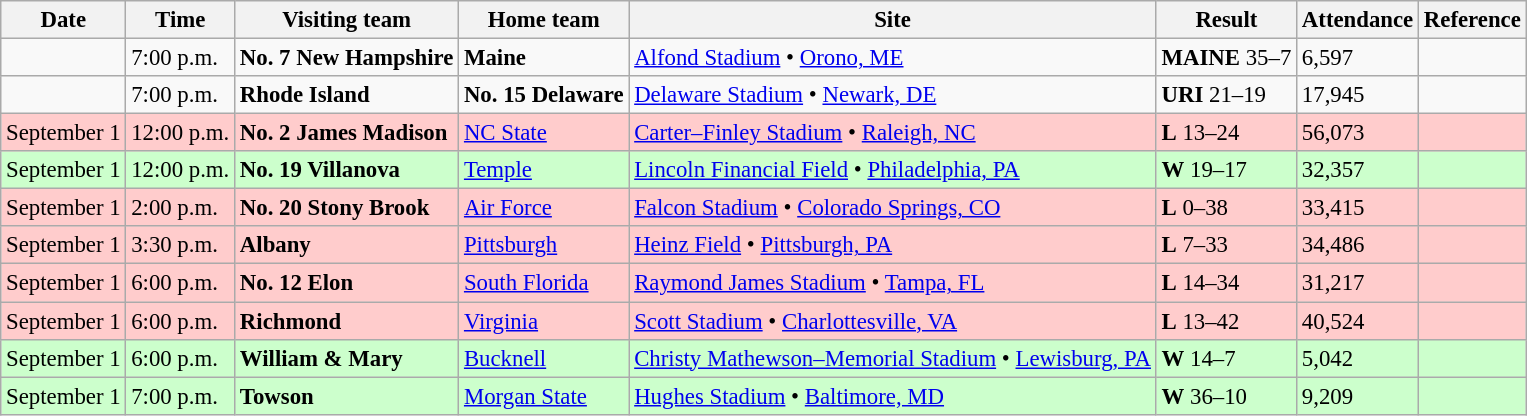<table class="wikitable" style="font-size:95%;">
<tr>
<th>Date</th>
<th>Time</th>
<th>Visiting team</th>
<th>Home team</th>
<th>Site</th>
<th>Result</th>
<th>Attendance</th>
<th class="unsortable">Reference</th>
</tr>
<tr bgcolor=>
<td></td>
<td>7:00 p.m.</td>
<td><strong>No. 7  New Hampshire</strong></td>
<td><strong>Maine</strong></td>
<td><a href='#'>Alfond Stadium</a> • <a href='#'>Orono, ME</a></td>
<td><strong>MAINE</strong> 35–7</td>
<td>6,597</td>
<td></td>
</tr>
<tr bgcolor=>
<td></td>
<td>7:00 p.m.</td>
<td><strong>Rhode Island</strong></td>
<td><strong>No. 15  Delaware</strong></td>
<td><a href='#'>Delaware Stadium</a> • <a href='#'>Newark, DE</a></td>
<td><strong>URI</strong> 21–19</td>
<td>17,945</td>
<td></td>
</tr>
<tr bgcolor=#ffcccc>
<td>September 1</td>
<td>12:00 p.m.</td>
<td><strong>No. 2 James Madison</strong></td>
<td><a href='#'>NC State</a></td>
<td><a href='#'>Carter–Finley Stadium</a> • <a href='#'>Raleigh, NC</a></td>
<td><strong>L</strong> 13–24</td>
<td>56,073</td>
<td></td>
</tr>
<tr bgcolor=#ccffcc>
<td>September 1</td>
<td>12:00 p.m.</td>
<td><strong>No. 19 Villanova</strong></td>
<td><a href='#'>Temple</a></td>
<td><a href='#'>Lincoln Financial Field</a> • <a href='#'>Philadelphia, PA</a></td>
<td><strong>W</strong> 19–17</td>
<td>32,357</td>
<td></td>
</tr>
<tr bgcolor=#ffcccc>
<td>September 1</td>
<td>2:00 p.m.</td>
<td><strong>No. 20 Stony Brook</strong></td>
<td><a href='#'>Air Force</a></td>
<td><a href='#'>Falcon Stadium</a> • <a href='#'>Colorado Springs, CO</a></td>
<td><strong>L</strong> 0–38</td>
<td>33,415</td>
<td></td>
</tr>
<tr bgcolor=#ffcccc>
<td>September 1</td>
<td>3:30 p.m.</td>
<td><strong>Albany</strong></td>
<td><a href='#'>Pittsburgh</a></td>
<td><a href='#'>Heinz Field</a> • <a href='#'>Pittsburgh, PA</a></td>
<td><strong>L</strong> 7–33</td>
<td>34,486</td>
<td></td>
</tr>
<tr bgcolor=#ffcccc>
<td>September 1</td>
<td>6:00 p.m.</td>
<td><strong>No. 12 Elon</strong></td>
<td><a href='#'>South Florida</a></td>
<td><a href='#'>Raymond James Stadium</a> • <a href='#'>Tampa, FL</a></td>
<td><strong>L</strong> 14–34</td>
<td>31,217</td>
<td></td>
</tr>
<tr bgcolor=#ffcccc>
<td>September 1</td>
<td>6:00 p.m.</td>
<td><strong>Richmond</strong></td>
<td><a href='#'>Virginia</a></td>
<td><a href='#'>Scott Stadium</a> • <a href='#'>Charlottesville, VA</a></td>
<td><strong>L</strong> 13–42</td>
<td>40,524</td>
<td></td>
</tr>
<tr bgcolor=#ccffcc>
<td>September 1</td>
<td>6:00 p.m.</td>
<td><strong>William & Mary</strong></td>
<td><a href='#'>Bucknell</a></td>
<td><a href='#'>Christy Mathewson–Memorial Stadium</a> • <a href='#'>Lewisburg, PA</a></td>
<td><strong>W</strong> 14–7</td>
<td>5,042</td>
<td></td>
</tr>
<tr bgcolor=#ccffcc>
<td>September 1</td>
<td>7:00 p.m.</td>
<td><strong>Towson</strong></td>
<td><a href='#'>Morgan State</a></td>
<td><a href='#'>Hughes Stadium</a> • <a href='#'>Baltimore, MD</a></td>
<td><strong>W</strong> 36–10</td>
<td>9,209</td>
<td></td>
</tr>
</table>
